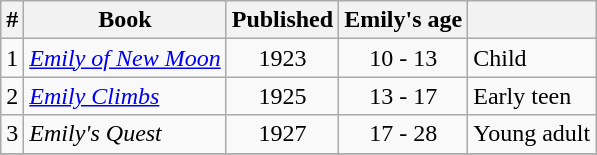<table class="wikitable">
<tr>
<th>#</th>
<th>Book</th>
<th>Published</th>
<th>Emily's age</th>
<th></th>
</tr>
<tr>
<td>1</td>
<td><em><a href='#'>Emily of New Moon</a></em></td>
<td align="center">1923</td>
<td align="center">10 - 13</td>
<td>Child</td>
</tr>
<tr>
<td>2</td>
<td><em><a href='#'>Emily Climbs</a></em></td>
<td align="center">1925</td>
<td align="center">13 - 17</td>
<td>Early teen</td>
</tr>
<tr>
<td>3</td>
<td><em>Emily's Quest</em></td>
<td align="center">1927</td>
<td align="center">17 - 28</td>
<td>Young adult</td>
</tr>
<tr>
</tr>
</table>
